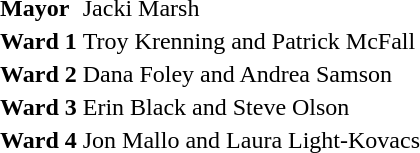<table class="toccolours" border="0" cellpadding="2" cellspacing="0" style="border-collapse: collapse; float:right; margin: .5em;">
<tr>
<td><strong>Mayor</strong></td>
<td>Jacki Marsh</td>
</tr>
<tr>
<td><strong>Ward 1</strong></td>
<td>Troy Krenning and Patrick McFall</td>
</tr>
<tr>
<td><strong>Ward 2</strong></td>
<td>Dana Foley and Andrea Samson</td>
</tr>
<tr>
<td><strong>Ward 3</strong></td>
<td>Erin Black and Steve Olson</td>
</tr>
<tr>
<td><strong>Ward 4</strong></td>
<td>Jon Mallo and Laura Light-Kovacs</td>
</tr>
</table>
